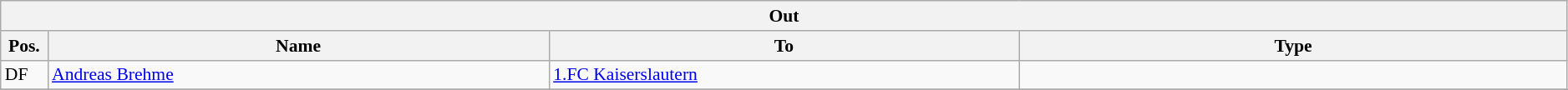<table class="wikitable" style="font-size:90%;width:99%;">
<tr>
<th colspan="4">Out</th>
</tr>
<tr>
<th width=3%>Pos.</th>
<th width=32%>Name</th>
<th width=30%>To</th>
<th width=35%>Type</th>
</tr>
<tr>
<td>DF</td>
<td><a href='#'>Andreas Brehme</a></td>
<td><a href='#'>1.FC Kaiserslautern</a></td>
<td></td>
</tr>
<tr>
</tr>
</table>
